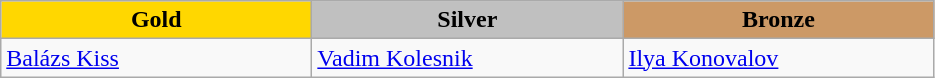<table class="wikitable" style="text-align:left">
<tr align="center">
<td width=200 bgcolor=gold><strong>Gold</strong></td>
<td width=200 bgcolor=silver><strong>Silver</strong></td>
<td width=200 bgcolor=CC9966><strong>Bronze</strong></td>
</tr>
<tr>
<td><a href='#'>Balázs Kiss</a><br><em></em></td>
<td><a href='#'>Vadim Kolesnik</a><br><em></em></td>
<td><a href='#'>Ilya Konovalov</a><br><em></em></td>
</tr>
</table>
